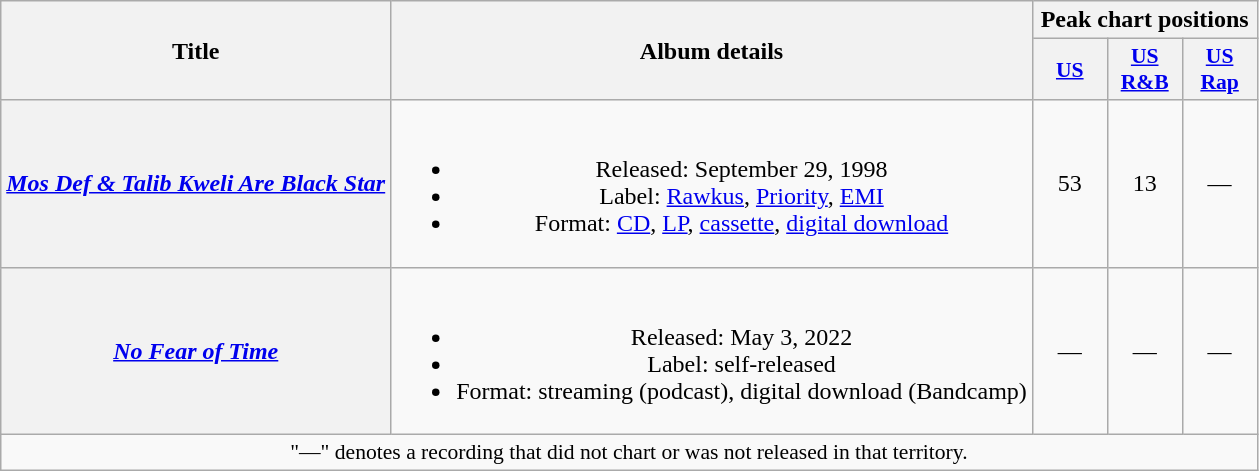<table class="wikitable plainrowheaders" style="text-align:center;">
<tr>
<th scope="col" rowspan="2">Title</th>
<th scope="col" rowspan="2">Album details</th>
<th scope="col" colspan="3">Peak chart positions</th>
</tr>
<tr>
<th style="width:3em;font-size:90%;"><a href='#'>US</a><br></th>
<th style="width:3em;font-size:90%;"><a href='#'>US<br>R&B</a><br></th>
<th style="width:3em;font-size:90%;"><a href='#'>US<br>Rap</a><br></th>
</tr>
<tr>
<th scope="row"><em><a href='#'>Mos Def & Talib Kweli Are Black Star</a></em></th>
<td><br><ul><li>Released: September 29, 1998 </li><li>Label: <a href='#'>Rawkus</a>, <a href='#'>Priority</a>, <a href='#'>EMI</a></li><li>Format: <a href='#'>CD</a>, <a href='#'>LP</a>, <a href='#'>cassette</a>, <a href='#'>digital download</a></li></ul></td>
<td>53</td>
<td>13</td>
<td>—</td>
</tr>
<tr>
<th scope="row"><em><a href='#'>No Fear of Time</a></em></th>
<td><br><ul><li>Released: May 3, 2022 </li><li>Label: self-released</li><li>Format: streaming (podcast), digital download (Bandcamp) </li></ul></td>
<td>—</td>
<td>—</td>
<td>—</td>
</tr>
<tr>
<td colspan="14" style="font-size:90%">"—" denotes a recording that did not chart or was not released in that territory.</td>
</tr>
</table>
